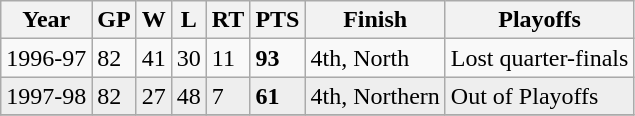<table class="wikitable">
<tr>
<th>Year</th>
<th>GP</th>
<th>W</th>
<th>L</th>
<th>RT</th>
<th>PTS</th>
<th>Finish</th>
<th>Playoffs</th>
</tr>
<tr>
<td>1996-97</td>
<td>82</td>
<td>41</td>
<td>30</td>
<td>11</td>
<td><strong>93</strong></td>
<td>4th, North</td>
<td>Lost quarter-finals</td>
</tr>
<tr bgcolor="#eeeeee">
<td>1997-98</td>
<td>82</td>
<td>27</td>
<td>48</td>
<td>7</td>
<td><strong>61</strong></td>
<td>4th, Northern</td>
<td>Out of Playoffs</td>
</tr>
<tr>
</tr>
</table>
